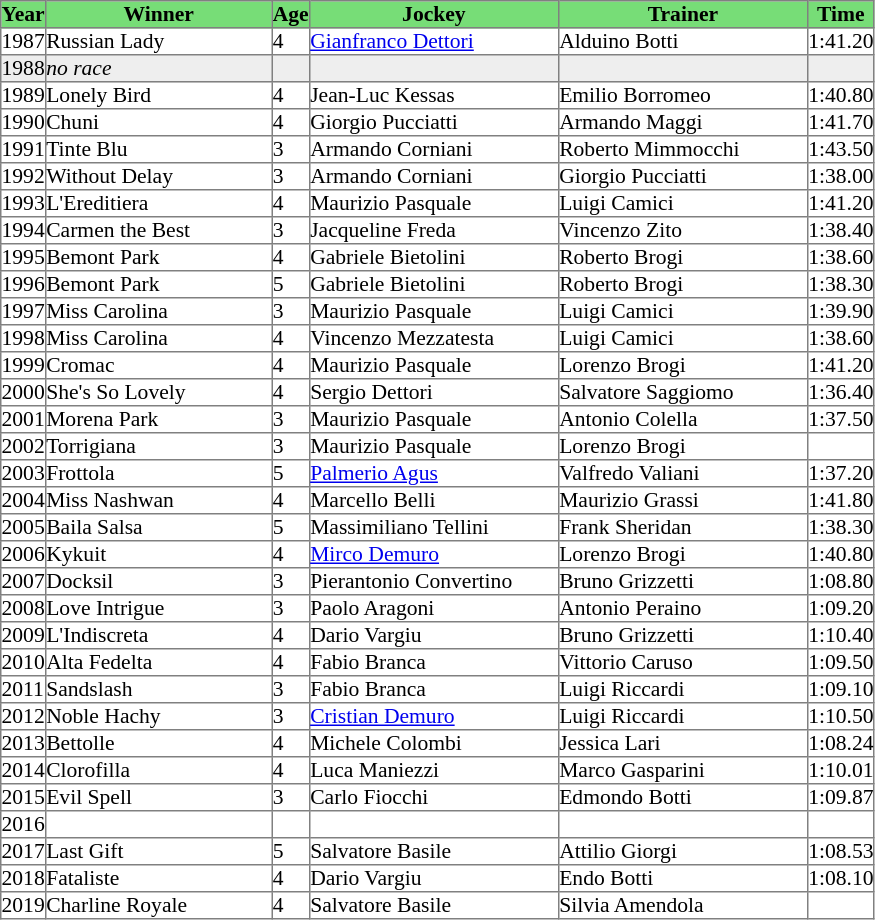<table class = "sortable" | border="1" cellpadding="0" style="border-collapse: collapse; font-size:90%">
<tr bgcolor="#77dd77" align="center">
<th>Year</th>
<th>Winner</th>
<th>Age</th>
<th>Jockey</th>
<th>Trainer</th>
<th>Time</th>
</tr>
<tr>
<td>1987</td>
<td width=150px>Russian Lady</td>
<td>4</td>
<td width=165px><a href='#'>Gianfranco Dettori</a></td>
<td width=165px>Alduino Botti</td>
<td>1:41.20</td>
</tr>
<tr bgcolor="#eeeeee">
<td>1988</td>
<td><em>no race</em></td>
<td></td>
<td></td>
<td></td>
<td></td>
</tr>
<tr>
<td>1989</td>
<td>Lonely Bird</td>
<td>4</td>
<td>Jean-Luc Kessas</td>
<td>Emilio Borromeo</td>
<td>1:40.80</td>
</tr>
<tr>
<td>1990</td>
<td>Chuni</td>
<td>4</td>
<td>Giorgio Pucciatti</td>
<td>Armando Maggi</td>
<td>1:41.70</td>
</tr>
<tr>
<td>1991</td>
<td>Tinte Blu</td>
<td>3</td>
<td>Armando Corniani</td>
<td>Roberto Mimmocchi</td>
<td>1:43.50</td>
</tr>
<tr>
<td>1992</td>
<td>Without Delay</td>
<td>3</td>
<td>Armando Corniani</td>
<td>Giorgio Pucciatti</td>
<td>1:38.00</td>
</tr>
<tr>
<td>1993</td>
<td>L'Ereditiera</td>
<td>4</td>
<td>Maurizio Pasquale</td>
<td>Luigi Camici</td>
<td>1:41.20</td>
</tr>
<tr>
<td>1994</td>
<td>Carmen the Best</td>
<td>3</td>
<td>Jacqueline Freda</td>
<td>Vincenzo Zito</td>
<td>1:38.40</td>
</tr>
<tr>
<td>1995</td>
<td>Bemont Park</td>
<td>4</td>
<td>Gabriele Bietolini</td>
<td>Roberto Brogi</td>
<td>1:38.60</td>
</tr>
<tr>
<td>1996</td>
<td>Bemont Park</td>
<td>5</td>
<td>Gabriele Bietolini</td>
<td>Roberto Brogi</td>
<td>1:38.30</td>
</tr>
<tr>
<td>1997</td>
<td>Miss Carolina</td>
<td>3</td>
<td>Maurizio Pasquale</td>
<td>Luigi Camici</td>
<td>1:39.90</td>
</tr>
<tr>
<td>1998</td>
<td>Miss Carolina</td>
<td>4</td>
<td>Vincenzo Mezzatesta</td>
<td>Luigi Camici</td>
<td>1:38.60</td>
</tr>
<tr>
<td>1999</td>
<td>Cromac</td>
<td>4</td>
<td>Maurizio Pasquale</td>
<td>Lorenzo Brogi</td>
<td>1:41.20</td>
</tr>
<tr>
<td>2000</td>
<td>She's So Lovely</td>
<td>4</td>
<td>Sergio Dettori</td>
<td>Salvatore Saggiomo</td>
<td>1:36.40</td>
</tr>
<tr>
<td>2001</td>
<td>Morena Park</td>
<td>3</td>
<td>Maurizio Pasquale</td>
<td>Antonio Colella</td>
<td>1:37.50</td>
</tr>
<tr>
<td>2002</td>
<td>Torrigiana</td>
<td>3</td>
<td>Maurizio Pasquale</td>
<td>Lorenzo Brogi</td>
<td></td>
</tr>
<tr>
<td>2003</td>
<td>Frottola</td>
<td>5</td>
<td><a href='#'>Palmerio Agus</a></td>
<td>Valfredo Valiani</td>
<td>1:37.20</td>
</tr>
<tr>
<td>2004</td>
<td>Miss Nashwan</td>
<td>4</td>
<td>Marcello Belli</td>
<td>Maurizio Grassi</td>
<td>1:41.80</td>
</tr>
<tr>
<td>2005</td>
<td>Baila Salsa</td>
<td>5</td>
<td>Massimiliano Tellini</td>
<td>Frank Sheridan</td>
<td>1:38.30</td>
</tr>
<tr>
<td>2006</td>
<td>Kykuit</td>
<td>4</td>
<td><a href='#'>Mirco Demuro</a></td>
<td>Lorenzo Brogi</td>
<td>1:40.80</td>
</tr>
<tr>
<td>2007</td>
<td>Docksil</td>
<td>3</td>
<td>Pierantonio Convertino</td>
<td>Bruno Grizzetti</td>
<td>1:08.80</td>
</tr>
<tr>
<td>2008</td>
<td>Love Intrigue</td>
<td>3</td>
<td>Paolo Aragoni</td>
<td>Antonio Peraino</td>
<td>1:09.20</td>
</tr>
<tr>
<td>2009</td>
<td>L'Indiscreta</td>
<td>4</td>
<td>Dario Vargiu</td>
<td>Bruno Grizzetti</td>
<td>1:10.40</td>
</tr>
<tr>
<td>2010</td>
<td>Alta Fedelta</td>
<td>4</td>
<td>Fabio Branca</td>
<td>Vittorio Caruso</td>
<td>1:09.50</td>
</tr>
<tr>
<td>2011</td>
<td>Sandslash</td>
<td>3</td>
<td>Fabio Branca</td>
<td>Luigi Riccardi</td>
<td>1:09.10</td>
</tr>
<tr>
<td>2012</td>
<td>Noble Hachy</td>
<td>3</td>
<td><a href='#'>Cristian Demuro</a></td>
<td>Luigi Riccardi</td>
<td>1:10.50</td>
</tr>
<tr>
<td>2013</td>
<td>Bettolle</td>
<td>4</td>
<td>Michele Colombi</td>
<td>Jessica Lari</td>
<td>1:08.24</td>
</tr>
<tr>
<td>2014</td>
<td>Clorofilla</td>
<td>4</td>
<td>Luca Maniezzi</td>
<td>Marco Gasparini</td>
<td>1:10.01</td>
</tr>
<tr>
<td>2015</td>
<td>Evil Spell</td>
<td>3</td>
<td>Carlo Fiocchi</td>
<td>Edmondo Botti</td>
<td>1:09.87</td>
</tr>
<tr>
<td>2016</td>
<td></td>
<td></td>
<td></td>
<td></td>
<td></td>
</tr>
<tr>
<td>2017</td>
<td>Last Gift</td>
<td>5</td>
<td>Salvatore Basile</td>
<td>Attilio Giorgi</td>
<td>1:08.53</td>
</tr>
<tr>
<td>2018</td>
<td>Fataliste</td>
<td>4</td>
<td>Dario Vargiu</td>
<td>Endo Botti</td>
<td>1:08.10</td>
</tr>
<tr>
<td>2019</td>
<td>Charline Royale</td>
<td>4</td>
<td>Salvatore Basile</td>
<td>Silvia Amendola</td>
<td></td>
</tr>
</table>
